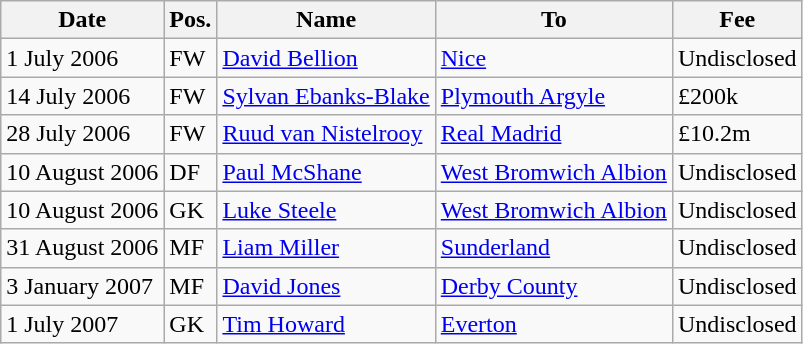<table class="wikitable">
<tr>
<th>Date</th>
<th>Pos.</th>
<th>Name</th>
<th>To</th>
<th>Fee</th>
</tr>
<tr>
<td>1 July 2006</td>
<td>FW</td>
<td> <a href='#'>David Bellion</a></td>
<td> <a href='#'>Nice</a></td>
<td>Undisclosed</td>
</tr>
<tr>
<td>14 July 2006</td>
<td>FW</td>
<td> <a href='#'>Sylvan Ebanks-Blake</a></td>
<td> <a href='#'>Plymouth Argyle</a></td>
<td>£200k</td>
</tr>
<tr>
<td>28 July 2006</td>
<td>FW</td>
<td> <a href='#'>Ruud van Nistelrooy</a></td>
<td> <a href='#'>Real Madrid</a></td>
<td>£10.2m</td>
</tr>
<tr>
<td>10 August 2006</td>
<td>DF</td>
<td> <a href='#'>Paul McShane</a></td>
<td> <a href='#'>West Bromwich Albion</a></td>
<td>Undisclosed</td>
</tr>
<tr>
<td>10 August 2006</td>
<td>GK</td>
<td> <a href='#'>Luke Steele</a></td>
<td> <a href='#'>West Bromwich Albion</a></td>
<td>Undisclosed</td>
</tr>
<tr>
<td>31 August 2006</td>
<td>MF</td>
<td> <a href='#'>Liam Miller</a></td>
<td> <a href='#'>Sunderland</a></td>
<td>Undisclosed</td>
</tr>
<tr>
<td>3 January 2007</td>
<td>MF</td>
<td> <a href='#'>David Jones</a></td>
<td> <a href='#'>Derby County</a></td>
<td>Undisclosed</td>
</tr>
<tr>
<td>1 July 2007</td>
<td>GK</td>
<td> <a href='#'>Tim Howard</a></td>
<td> <a href='#'>Everton</a></td>
<td>Undisclosed</td>
</tr>
</table>
